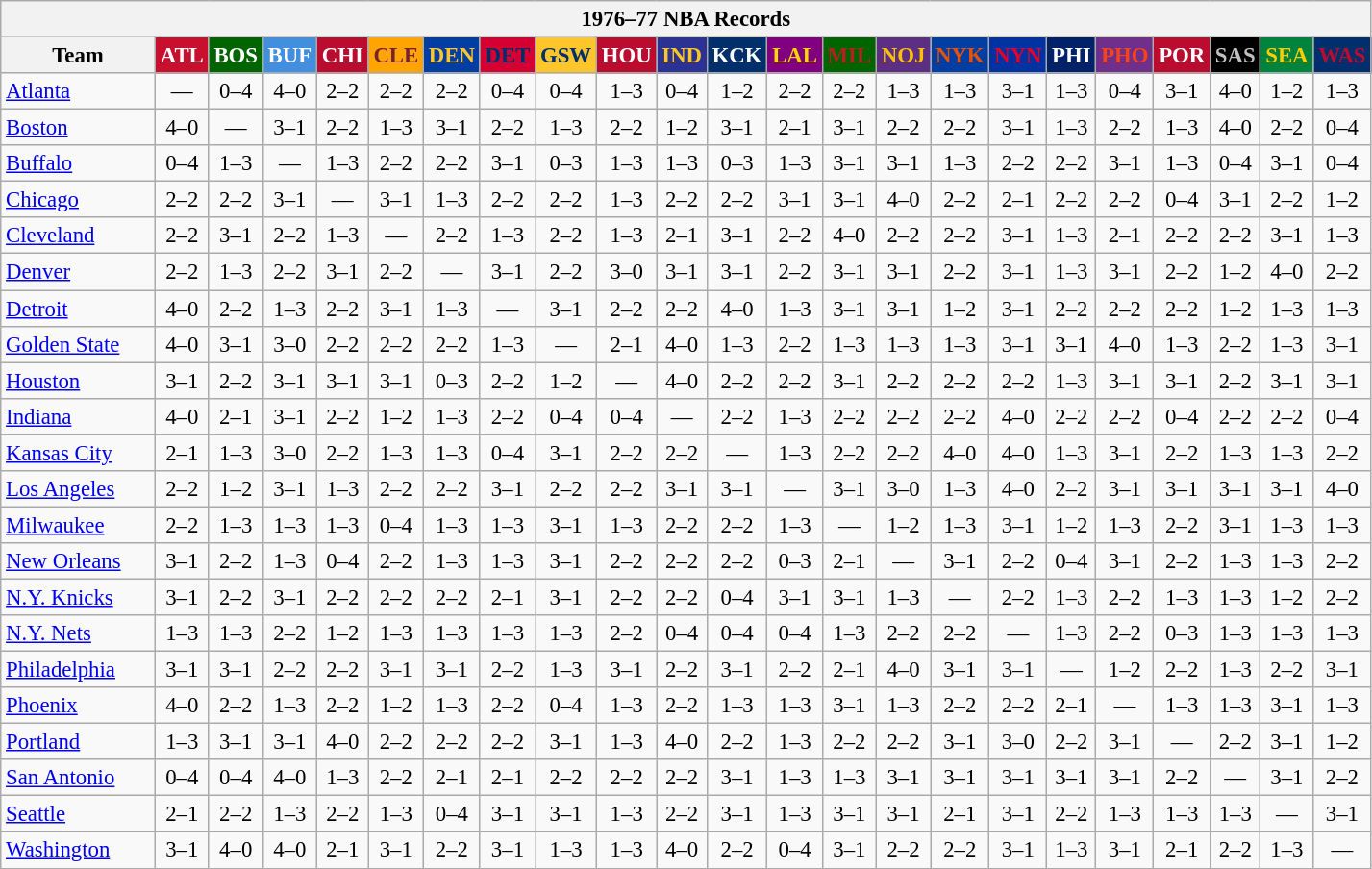<table class="wikitable" style="font-size:95%; text-align:center;">
<tr>
<th colspan=23>1976–77 NBA Records</th>
</tr>
<tr>
<th width=100>Team</th>
<th style="background:#C90F2E;color:#FFFFFF;width=35">ATL</th>
<th style="background:#006400;color:#FFFFFF;width=35">BOS</th>
<th style="background:#428FDF;color:#FFFFFF;width=35">BUF</th>
<th style="background:#BA0C2F;color:#FFFFFF;width=35">CHI</th>
<th style="background:#FFA402;color:#77222F;width=35">CLE</th>
<th style="background:#003EA4;color:#FFC72D;width=35">DEN</th>
<th style="background:#D40032;color:#012D6C;width=35">DET</th>
<th style="background:#FFC62C;color:#012F6B;width=35">GSW</th>
<th style="background:#BA0C2F;color:#FFFFFF;width=35">HOU</th>
<th style="background:#2C3294;color:#FCC624;width=35">IND</th>
<th style="background:#012F6B;color:#FFFFFF;width=35">KCK</th>
<th style="background:#800080;color:#FFD700;width=35">LAL</th>
<th style="background:#006400;color:#B22222;width=35">MIL</th>
<th style="background:#5C2F83;color:#FCC200;width=35">NOJ</th>
<th style="background:#003EA4;color:#E35208;width=35">NYK</th>
<th style="background:#0032A1;color:#E5002B;width=35">NYN</th>
<th style="background:#012268;color:#FFFFFF;width=35">PHI</th>
<th style="background:#702F8B;color:#FA4417;width=35">PHO</th>
<th style="background:#BA0C2F;color:#FFFFFF;width=35">POR</th>
<th style="background:#000000;color:#C0C0C0;width=35">SAS</th>
<th style="background:#00843D;color:#FFCD01;width=35">SEA</th>
<th style="background:#012F6D;color:#BA0C2F;width=35">WAS</th>
</tr>
<tr>
<td style="text-align:left;"><a href='#'>Atlanta</a></td>
<td>—</td>
<td>0–4</td>
<td>4–0</td>
<td>2–2</td>
<td>2–2</td>
<td>2–2</td>
<td>0–4</td>
<td>0–4</td>
<td>1–3</td>
<td>0–4</td>
<td>1–2</td>
<td>2–2</td>
<td>2–2</td>
<td>1–3</td>
<td>1–3</td>
<td>3–1</td>
<td>1–3</td>
<td>0–4</td>
<td>3–1</td>
<td>4–0</td>
<td>1–2</td>
<td>1–3</td>
</tr>
<tr>
<td style="text-align:left;"><a href='#'>Boston</a></td>
<td>4–0</td>
<td>—</td>
<td>3–1</td>
<td>2–2</td>
<td>1–3</td>
<td>3–1</td>
<td>2–2</td>
<td>1–3</td>
<td>2–2</td>
<td>1–2</td>
<td>3–1</td>
<td>2–1</td>
<td>3–1</td>
<td>2–2</td>
<td>2–2</td>
<td>3–1</td>
<td>1–3</td>
<td>2–2</td>
<td>1–3</td>
<td>4–0</td>
<td>2–2</td>
<td>0–4</td>
</tr>
<tr>
<td style="text-align:left;"><a href='#'>Buffalo</a></td>
<td>0–4</td>
<td>1–3</td>
<td>—</td>
<td>1–3</td>
<td>2–2</td>
<td>2–2</td>
<td>3–1</td>
<td>0–3</td>
<td>1–3</td>
<td>1–3</td>
<td>0–3</td>
<td>1–3</td>
<td>3–1</td>
<td>3–1</td>
<td>1–3</td>
<td>2–2</td>
<td>2–2</td>
<td>3–1</td>
<td>1–3</td>
<td>0–4</td>
<td>3–1</td>
<td>0–4</td>
</tr>
<tr>
<td style="text-align:left;"><a href='#'>Chicago</a></td>
<td>2–2</td>
<td>2–2</td>
<td>3–1</td>
<td>—</td>
<td>3–1</td>
<td>1–3</td>
<td>2–2</td>
<td>2–2</td>
<td>1–3</td>
<td>2–2</td>
<td>2–2</td>
<td>3–1</td>
<td>3–1</td>
<td>4–0</td>
<td>2–2</td>
<td>2–1</td>
<td>2–2</td>
<td>2–2</td>
<td>0–4</td>
<td>3–1</td>
<td>2–2</td>
<td>1–2</td>
</tr>
<tr>
<td style="text-align:left;"><a href='#'>Cleveland</a></td>
<td>2–2</td>
<td>3–1</td>
<td>2–2</td>
<td>1–3</td>
<td>—</td>
<td>2–2</td>
<td>1–3</td>
<td>2–2</td>
<td>1–3</td>
<td>2–1</td>
<td>3–1</td>
<td>2–2</td>
<td>4–0</td>
<td>2–2</td>
<td>2–2</td>
<td>3–1</td>
<td>1–3</td>
<td>2–1</td>
<td>2–2</td>
<td>2–2</td>
<td>3–1</td>
<td>1–3</td>
</tr>
<tr>
<td style="text-align:left;"><a href='#'>Denver</a></td>
<td>2–2</td>
<td>1–3</td>
<td>2–2</td>
<td>3–1</td>
<td>2–2</td>
<td>—</td>
<td>3–1</td>
<td>2–2</td>
<td>3–0</td>
<td>3–1</td>
<td>3–1</td>
<td>2–2</td>
<td>3–1</td>
<td>3–1</td>
<td>2–2</td>
<td>3–1</td>
<td>1–3</td>
<td>3–1</td>
<td>2–2</td>
<td>1–2</td>
<td>4–0</td>
<td>2–2</td>
</tr>
<tr>
<td style="text-align:left;"><a href='#'>Detroit</a></td>
<td>4–0</td>
<td>2–2</td>
<td>1–3</td>
<td>2–2</td>
<td>3–1</td>
<td>1–3</td>
<td>—</td>
<td>3–1</td>
<td>2–2</td>
<td>2–2</td>
<td>4–0</td>
<td>1–3</td>
<td>3–1</td>
<td>3–1</td>
<td>1–2</td>
<td>3–1</td>
<td>2–2</td>
<td>2–2</td>
<td>2–2</td>
<td>1–2</td>
<td>1–3</td>
<td>1–3</td>
</tr>
<tr>
<td style="text-align:left;"><a href='#'>Golden State</a></td>
<td>4–0</td>
<td>3–1</td>
<td>3–0</td>
<td>2–2</td>
<td>2–2</td>
<td>2–2</td>
<td>1–3</td>
<td>—</td>
<td>2–1</td>
<td>4–0</td>
<td>1–3</td>
<td>2–2</td>
<td>1–3</td>
<td>1–3</td>
<td>1–3</td>
<td>3–1</td>
<td>3–1</td>
<td>4–0</td>
<td>1–3</td>
<td>2–2</td>
<td>1–3</td>
<td>3–1</td>
</tr>
<tr>
<td style="text-align:left;"><a href='#'>Houston</a></td>
<td>3–1</td>
<td>2–2</td>
<td>3–1</td>
<td>3–1</td>
<td>3–1</td>
<td>0–3</td>
<td>2–2</td>
<td>1–2</td>
<td>—</td>
<td>4–0</td>
<td>2–2</td>
<td>2–2</td>
<td>3–1</td>
<td>2–2</td>
<td>2–2</td>
<td>2–2</td>
<td>1–3</td>
<td>3–1</td>
<td>3–1</td>
<td>2–2</td>
<td>3–1</td>
<td>3–1</td>
</tr>
<tr>
<td style="text-align:left;"><a href='#'>Indiana</a></td>
<td>4–0</td>
<td>2–1</td>
<td>3–1</td>
<td>2–2</td>
<td>1–2</td>
<td>1–3</td>
<td>2–2</td>
<td>0–4</td>
<td>0–4</td>
<td>—</td>
<td>2–2</td>
<td>1–3</td>
<td>2–2</td>
<td>2–2</td>
<td>2–2</td>
<td>4–0</td>
<td>2–2</td>
<td>2–2</td>
<td>0–4</td>
<td>2–2</td>
<td>2–2</td>
<td>0–4</td>
</tr>
<tr>
<td style="text-align:left;"><a href='#'>Kansas City</a></td>
<td>2–1</td>
<td>1–3</td>
<td>3–0</td>
<td>2–2</td>
<td>1–3</td>
<td>1–3</td>
<td>0–4</td>
<td>3–1</td>
<td>2–2</td>
<td>2–2</td>
<td>—</td>
<td>1–3</td>
<td>2–2</td>
<td>2–2</td>
<td>4–0</td>
<td>4–0</td>
<td>1–3</td>
<td>3–1</td>
<td>2–2</td>
<td>1–3</td>
<td>1–3</td>
<td>2–2</td>
</tr>
<tr>
<td style="text-align:left;"><a href='#'>Los Angeles</a></td>
<td>2–2</td>
<td>1–2</td>
<td>3–1</td>
<td>1–3</td>
<td>2–2</td>
<td>2–2</td>
<td>3–1</td>
<td>2–2</td>
<td>2–2</td>
<td>3–1</td>
<td>3–1</td>
<td>—</td>
<td>3–1</td>
<td>3–0</td>
<td>1–3</td>
<td>4–0</td>
<td>2–2</td>
<td>3–1</td>
<td>3–1</td>
<td>3–1</td>
<td>3–1</td>
<td>4–0</td>
</tr>
<tr>
<td style="text-align:left;"><a href='#'>Milwaukee</a></td>
<td>2–2</td>
<td>1–3</td>
<td>1–3</td>
<td>1–3</td>
<td>0–4</td>
<td>1–3</td>
<td>1–3</td>
<td>3–1</td>
<td>1–3</td>
<td>2–2</td>
<td>2–2</td>
<td>1–3</td>
<td>—</td>
<td>1–2</td>
<td>1–3</td>
<td>3–1</td>
<td>1–2</td>
<td>1–3</td>
<td>2–2</td>
<td>3–1</td>
<td>1–3</td>
<td>1–3</td>
</tr>
<tr>
<td style="text-align:left;"><a href='#'>New Orleans</a></td>
<td>3–1</td>
<td>2–2</td>
<td>1–3</td>
<td>0–4</td>
<td>2–2</td>
<td>1–3</td>
<td>1–3</td>
<td>3–1</td>
<td>2–2</td>
<td>2–2</td>
<td>2–2</td>
<td>0–3</td>
<td>2–1</td>
<td>—</td>
<td>3–1</td>
<td>2–2</td>
<td>0–4</td>
<td>3–1</td>
<td>2–2</td>
<td>1–3</td>
<td>1–3</td>
<td>2–2</td>
</tr>
<tr>
<td style="text-align:left;"><a href='#'>N.Y. Knicks</a></td>
<td>3–1</td>
<td>2–2</td>
<td>3–1</td>
<td>2–2</td>
<td>2–2</td>
<td>2–2</td>
<td>2–1</td>
<td>3–1</td>
<td>2–2</td>
<td>2–2</td>
<td>0–4</td>
<td>3–1</td>
<td>3–1</td>
<td>1–3</td>
<td>—</td>
<td>2–2</td>
<td>1–3</td>
<td>2–2</td>
<td>1–3</td>
<td>1–3</td>
<td>1–2</td>
<td>2–2</td>
</tr>
<tr>
<td style="text-align:left;"><a href='#'>N.Y. Nets</a></td>
<td>1–3</td>
<td>1–3</td>
<td>2–2</td>
<td>1–2</td>
<td>1–3</td>
<td>1–3</td>
<td>1–3</td>
<td>1–3</td>
<td>2–2</td>
<td>0–4</td>
<td>0–4</td>
<td>0–4</td>
<td>1–3</td>
<td>2–2</td>
<td>2–2</td>
<td>—</td>
<td>1–3</td>
<td>2–2</td>
<td>0–3</td>
<td>1–3</td>
<td>1–3</td>
<td>1–3</td>
</tr>
<tr>
<td style="text-align:left;"><a href='#'>Philadelphia</a></td>
<td>3–1</td>
<td>3–1</td>
<td>2–2</td>
<td>2–2</td>
<td>3–1</td>
<td>3–1</td>
<td>2–2</td>
<td>1–3</td>
<td>3–1</td>
<td>2–2</td>
<td>3–1</td>
<td>2–2</td>
<td>2–1</td>
<td>4–0</td>
<td>3–1</td>
<td>3–1</td>
<td>—</td>
<td>1–2</td>
<td>2–2</td>
<td>1–3</td>
<td>2–2</td>
<td>3–1</td>
</tr>
<tr>
<td style="text-align:left;"><a href='#'>Phoenix</a></td>
<td>4–0</td>
<td>2–2</td>
<td>1–3</td>
<td>2–2</td>
<td>1–2</td>
<td>1–3</td>
<td>2–2</td>
<td>0–4</td>
<td>1–3</td>
<td>2–2</td>
<td>1–3</td>
<td>1–3</td>
<td>3–1</td>
<td>1–3</td>
<td>2–2</td>
<td>2–2</td>
<td>2–1</td>
<td>—</td>
<td>1–3</td>
<td>1–3</td>
<td>3–1</td>
<td>1–3</td>
</tr>
<tr>
<td style="text-align:left;"><a href='#'>Portland</a></td>
<td>1–3</td>
<td>3–1</td>
<td>3–1</td>
<td>4–0</td>
<td>2–2</td>
<td>2–2</td>
<td>2–2</td>
<td>3–1</td>
<td>1–3</td>
<td>4–0</td>
<td>2–2</td>
<td>1–3</td>
<td>2–2</td>
<td>2–2</td>
<td>3–1</td>
<td>3–0</td>
<td>2–2</td>
<td>3–1</td>
<td>—</td>
<td>2–2</td>
<td>3–1</td>
<td>1–2</td>
</tr>
<tr>
<td style="text-align:left;"><a href='#'>San Antonio</a></td>
<td>0–4</td>
<td>0–4</td>
<td>4–0</td>
<td>1–3</td>
<td>2–2</td>
<td>2–1</td>
<td>2–1</td>
<td>2–2</td>
<td>2–2</td>
<td>2–2</td>
<td>3–1</td>
<td>1–3</td>
<td>1–3</td>
<td>3–1</td>
<td>3–1</td>
<td>3–1</td>
<td>3–1</td>
<td>3–1</td>
<td>2–2</td>
<td>—</td>
<td>3–1</td>
<td>2–2</td>
</tr>
<tr>
<td style="text-align:left;"><a href='#'>Seattle</a></td>
<td>2–1</td>
<td>2–2</td>
<td>1–3</td>
<td>2–2</td>
<td>1–3</td>
<td>0–4</td>
<td>3–1</td>
<td>3–1</td>
<td>1–3</td>
<td>2–2</td>
<td>3–1</td>
<td>1–3</td>
<td>3–1</td>
<td>3–1</td>
<td>2–1</td>
<td>3–1</td>
<td>2–2</td>
<td>1–3</td>
<td>1–3</td>
<td>1–3</td>
<td>—</td>
<td>3–1</td>
</tr>
<tr>
<td style="text-align:left;"><a href='#'>Washington</a></td>
<td>3–1</td>
<td>4–0</td>
<td>4–0</td>
<td>2–1</td>
<td>3–1</td>
<td>2–2</td>
<td>3–1</td>
<td>1–3</td>
<td>1–3</td>
<td>4–0</td>
<td>2–2</td>
<td>0–4</td>
<td>3–1</td>
<td>2–2</td>
<td>2–2</td>
<td>3–1</td>
<td>1–3</td>
<td>3–1</td>
<td>2–1</td>
<td>2–2</td>
<td>1–3</td>
<td>—</td>
</tr>
</table>
